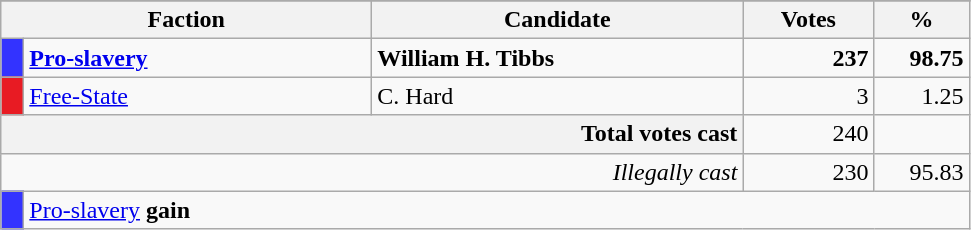<table class="wikitable plainrowheaders" style="text-align:center;">
<tr>
</tr>
<tr>
<th scope="col" colspan="2" style="width: 15em">Faction</th>
<th scope="col" style="width: 15em">Candidate</th>
<th scope="col" style="width: 5em">Votes</th>
<th scope="col" style="width: 3.5em">%</th>
</tr>
<tr>
<td style="width: 0.5em; background-color:#3333FF"></td>
<td style="text-align: left"><strong><a href='#'>Pro-slavery</a></strong></td>
<td style="text-align: left"><strong>William H. Tibbs</strong></td>
<td style="text-align: right; margin-right: 0.5em"><strong>237</strong></td>
<td style="text-align: right; margin-right: 0.5em"><strong>98.75</strong></td>
</tr>
<tr>
<td style="width: 0.5em; background-color:#E81B23"></td>
<td style="text-align: left"><a href='#'>Free-State</a></td>
<td style="text-align: left">C. Hard</td>
<td style="text-align: right; margin-right: 0.5em">3</td>
<td style="text-align: right; margin-right: 0.5em">1.25</td>
</tr>
<tr>
<th colspan="3" style="text-align:right;">Total votes cast</th>
<td style="text-align:right;">240</td>
<td style="text-align:right;"></td>
</tr>
<tr>
<td colspan="3" style="text-align:right;"><em>Illegally cast</em></td>
<td style="text-align:right;">230</td>
<td style="text-align:right;">95.83</td>
</tr>
<tr>
<td style="width: 0.5em; background-color:#3333FF"></td>
<td colspan="4" style="text-align:left;"><a href='#'>Pro-slavery</a> <strong>gain</strong></td>
</tr>
</table>
